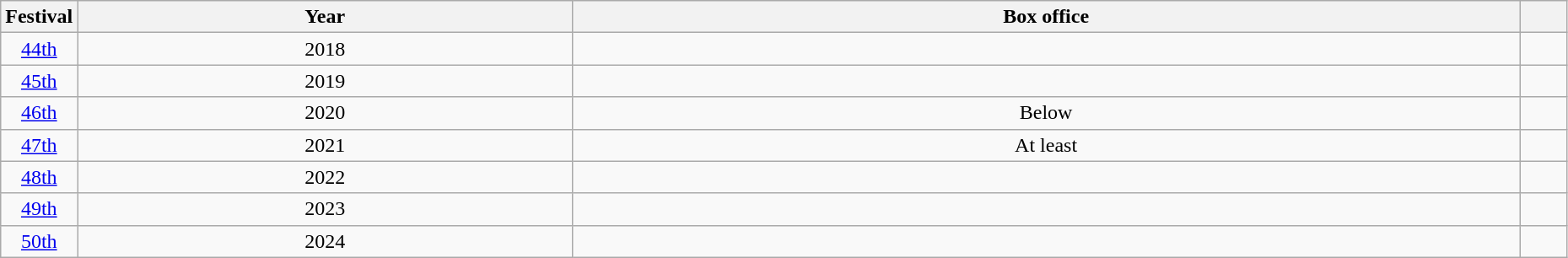<table class="wikitable" style="width:98%; text-align:center;">
<tr>
<th width=3%>Festival</th>
<th>Year</th>
<th>Box office</th>
<th width=3%></th>
</tr>
<tr>
<td><a href='#'>44th</a></td>
<td>2018</td>
<td></td>
<td></td>
</tr>
<tr>
<td><a href='#'>45th</a></td>
<td>2019</td>
<td></td>
<td></td>
</tr>
<tr>
<td><a href='#'>46th</a></td>
<td>2020</td>
<td>Below </td>
<td></td>
</tr>
<tr>
<td><a href='#'>47th</a></td>
<td>2021</td>
<td>At least </td>
<td></td>
</tr>
<tr>
<td><a href='#'>48th</a></td>
<td>2022</td>
<td></td>
<td></td>
</tr>
<tr>
<td><a href='#'>49th</a></td>
<td>2023</td>
<td></td>
<td></td>
</tr>
<tr>
<td><a href='#'>50th</a></td>
<td>2024</td>
<td></td>
<td></td>
</tr>
</table>
